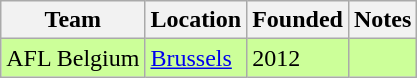<table class="wikitable">
<tr>
<th>Team</th>
<th>Location</th>
<th>Founded</th>
<th>Notes</th>
</tr>
<tr bgcolor="#CCFF99">
<td>AFL Belgium</td>
<td><a href='#'>Brussels</a></td>
<td>2012</td>
<td></td>
</tr>
</table>
